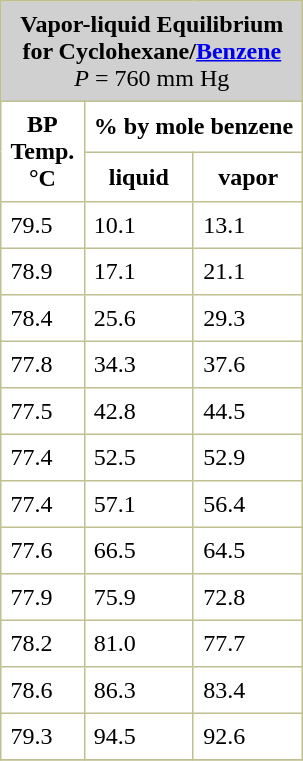<table border="1" cellspacing="0" cellpadding="6" style="float:left; margin:0.5em 1em 0.5em 0;border-collapse: collapse; border-color: #C0C090;">
<tr>
<td bgcolor="#D0D0D0" align="center" colspan="3"><strong>Vapor-liquid Equilibrium<br>for Cyclohexane/<a href='#'>Benzene</a></strong><br><em>P</em> = 760 mm Hg</td>
</tr>
<tr>
<th rowspan="2">BP<br>Temp.<br>°C</th>
<th colspan="2">% by mole benzene</th>
</tr>
<tr>
<th>liquid</th>
<th>vapor</th>
</tr>
<tr>
<td>79.5</td>
<td>10.1</td>
<td>13.1</td>
</tr>
<tr>
<td>78.9</td>
<td>17.1</td>
<td>21.1</td>
</tr>
<tr>
<td>78.4</td>
<td>25.6</td>
<td>29.3</td>
</tr>
<tr>
<td>77.8</td>
<td>34.3</td>
<td>37.6</td>
</tr>
<tr>
<td>77.5</td>
<td>42.8</td>
<td>44.5</td>
</tr>
<tr>
<td>77.4</td>
<td>52.5</td>
<td>52.9</td>
</tr>
<tr>
<td>77.4</td>
<td>57.1</td>
<td>56.4</td>
</tr>
<tr>
<td>77.6</td>
<td>66.5</td>
<td>64.5</td>
</tr>
<tr>
<td>77.9</td>
<td>75.9</td>
<td>72.8</td>
</tr>
<tr>
<td>78.2</td>
<td>81.0</td>
<td>77.7</td>
</tr>
<tr>
<td>78.6</td>
<td>86.3</td>
<td>83.4</td>
</tr>
<tr>
<td>79.3</td>
<td>94.5</td>
<td>92.6</td>
</tr>
<tr>
</tr>
</table>
